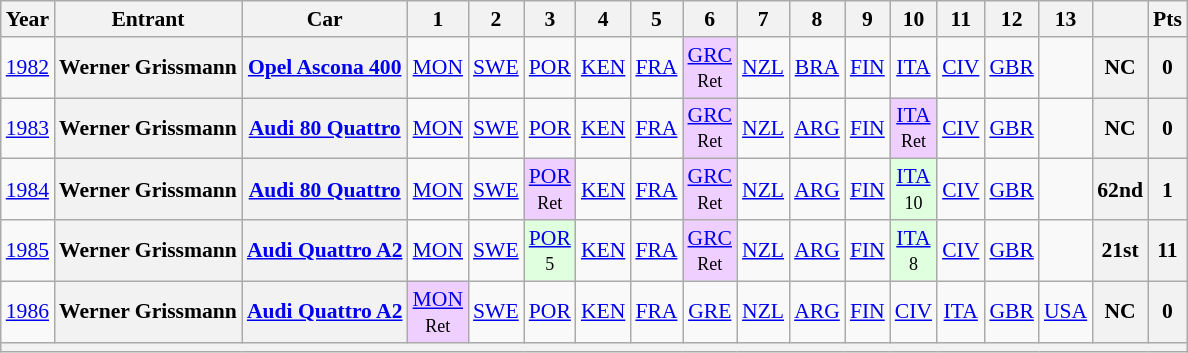<table class="wikitable" style="text-align:center; font-size:90%;">
<tr>
<th>Year</th>
<th>Entrant</th>
<th>Car</th>
<th>1</th>
<th>2</th>
<th>3</th>
<th>4</th>
<th>5</th>
<th>6</th>
<th>7</th>
<th>8</th>
<th>9</th>
<th>10</th>
<th>11</th>
<th>12</th>
<th>13</th>
<th></th>
<th>Pts</th>
</tr>
<tr>
<td><a href='#'>1982</a></td>
<th>Werner Grissmann</th>
<th><a href='#'>Opel Ascona 400</a></th>
<td><a href='#'>MON</a></td>
<td><a href='#'>SWE</a></td>
<td><a href='#'>POR</a></td>
<td><a href='#'>KEN</a></td>
<td><a href='#'>FRA</a></td>
<td style="background:#EFCFFF;"><a href='#'>GRC</a><br><small>Ret</small></td>
<td><a href='#'>NZL</a></td>
<td><a href='#'>BRA</a></td>
<td><a href='#'>FIN</a></td>
<td><a href='#'>ITA</a></td>
<td><a href='#'>CIV</a></td>
<td><a href='#'>GBR</a></td>
<td></td>
<th>NC</th>
<th>0</th>
</tr>
<tr>
<td><a href='#'>1983</a></td>
<th>Werner Grissmann</th>
<th><a href='#'>Audi 80 Quattro</a></th>
<td><a href='#'>MON</a></td>
<td><a href='#'>SWE</a></td>
<td><a href='#'>POR</a></td>
<td><a href='#'>KEN</a></td>
<td><a href='#'>FRA</a></td>
<td style="background:#EFCFFF;"><a href='#'>GRC</a><br><small>Ret</small></td>
<td><a href='#'>NZL</a></td>
<td><a href='#'>ARG</a></td>
<td><a href='#'>FIN</a></td>
<td style="background:#EFCFFF;"><a href='#'>ITA</a><br><small>Ret</small></td>
<td><a href='#'>CIV</a></td>
<td><a href='#'>GBR</a></td>
<td></td>
<th>NC</th>
<th>0</th>
</tr>
<tr>
<td><a href='#'>1984</a></td>
<th>Werner Grissmann</th>
<th><a href='#'>Audi 80 Quattro</a></th>
<td><a href='#'>MON</a></td>
<td><a href='#'>SWE</a></td>
<td style="background:#EFCFFF;"><a href='#'>POR</a><br><small>Ret</small></td>
<td><a href='#'>KEN</a></td>
<td><a href='#'>FRA</a></td>
<td style="background:#EFCFFF;"><a href='#'>GRC</a><br><small>Ret</small></td>
<td><a href='#'>NZL</a></td>
<td><a href='#'>ARG</a></td>
<td><a href='#'>FIN</a></td>
<td style="background:#DFFFDF;"><a href='#'>ITA</a><br><small>10</small></td>
<td><a href='#'>CIV</a></td>
<td><a href='#'>GBR</a></td>
<td></td>
<th>62nd</th>
<th>1</th>
</tr>
<tr>
<td><a href='#'>1985</a></td>
<th>Werner Grissmann</th>
<th><a href='#'>Audi Quattro A2</a></th>
<td><a href='#'>MON</a></td>
<td><a href='#'>SWE</a></td>
<td style="background:#DFFFDF;"><a href='#'>POR</a><br><small>5</small></td>
<td><a href='#'>KEN</a></td>
<td><a href='#'>FRA</a></td>
<td style="background:#EFCFFF;"><a href='#'>GRC</a><br><small>Ret</small></td>
<td><a href='#'>NZL</a></td>
<td><a href='#'>ARG</a></td>
<td><a href='#'>FIN</a></td>
<td style="background:#DFFFDF;"><a href='#'>ITA</a><br><small>8</small></td>
<td><a href='#'>CIV</a></td>
<td><a href='#'>GBR</a></td>
<td></td>
<th>21st</th>
<th>11</th>
</tr>
<tr>
<td><a href='#'>1986</a></td>
<th>Werner Grissmann</th>
<th><a href='#'>Audi Quattro A2</a></th>
<td style="background:#EFCFFF;"><a href='#'>MON</a><br><small>Ret</small></td>
<td><a href='#'>SWE</a></td>
<td><a href='#'>POR</a></td>
<td><a href='#'>KEN</a></td>
<td><a href='#'>FRA</a></td>
<td><a href='#'>GRE</a></td>
<td><a href='#'>NZL</a></td>
<td><a href='#'>ARG</a></td>
<td><a href='#'>FIN</a></td>
<td><a href='#'>CIV</a></td>
<td><a href='#'>ITA</a></td>
<td><a href='#'>GBR</a></td>
<td><a href='#'>USA</a></td>
<th>NC</th>
<th>0</th>
</tr>
<tr>
<th colspan="18"></th>
</tr>
</table>
